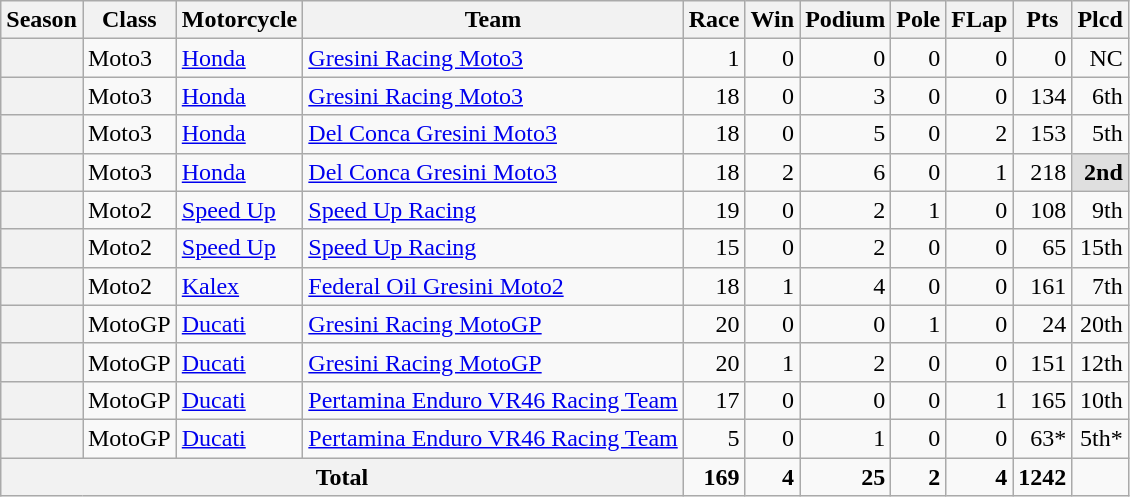<table class="wikitable" style="text-align:right;">
<tr>
<th>Season</th>
<th>Class</th>
<th>Motorcycle</th>
<th>Team</th>
<th>Race</th>
<th>Win</th>
<th>Podium</th>
<th>Pole</th>
<th>FLap</th>
<th>Pts</th>
<th>Plcd</th>
</tr>
<tr>
<th></th>
<td style="text-align:left;">Moto3</td>
<td style="text-align:left;"><a href='#'>Honda</a></td>
<td style="text-align:left;"><a href='#'>Gresini Racing Moto3</a></td>
<td>1</td>
<td>0</td>
<td>0</td>
<td>0</td>
<td>0</td>
<td>0</td>
<td>NC</td>
</tr>
<tr>
<th></th>
<td style="text-align:left;">Moto3</td>
<td style="text-align:left;"><a href='#'>Honda</a></td>
<td style="text-align:left;"><a href='#'>Gresini Racing Moto3</a></td>
<td>18</td>
<td>0</td>
<td>3</td>
<td>0</td>
<td>0</td>
<td>134</td>
<td>6th</td>
</tr>
<tr>
<th></th>
<td style="text-align:left;">Moto3</td>
<td style="text-align:left;"><a href='#'>Honda</a></td>
<td style="text-align:left;"><a href='#'>Del Conca Gresini Moto3</a></td>
<td>18</td>
<td>0</td>
<td>5</td>
<td>0</td>
<td>2</td>
<td>153</td>
<td>5th</td>
</tr>
<tr>
<th></th>
<td style="text-align:left;">Moto3</td>
<td style="text-align:left;"><a href='#'>Honda</a></td>
<td style="text-align:left;"><a href='#'>Del Conca Gresini Moto3</a></td>
<td>18</td>
<td>2</td>
<td>6</td>
<td>0</td>
<td>1</td>
<td>218</td>
<td style="background:#DFDFDF;"><strong>2nd</strong></td>
</tr>
<tr>
<th></th>
<td style="text-align:left;">Moto2</td>
<td style="text-align:left;"><a href='#'>Speed Up</a></td>
<td style="text-align:left;"><a href='#'>Speed Up Racing</a></td>
<td>19</td>
<td>0</td>
<td>2</td>
<td>1</td>
<td>0</td>
<td>108</td>
<td>9th</td>
</tr>
<tr>
<th></th>
<td style="text-align:left;">Moto2</td>
<td style="text-align:left;"><a href='#'>Speed Up</a></td>
<td style="text-align:left;"><a href='#'>Speed Up Racing</a></td>
<td>15</td>
<td>0</td>
<td>2</td>
<td>0</td>
<td>0</td>
<td>65</td>
<td>15th</td>
</tr>
<tr>
<th></th>
<td style="text-align:left;">Moto2</td>
<td style="text-align:left;"><a href='#'>Kalex</a></td>
<td style="text-align:left;"><a href='#'>Federal Oil Gresini Moto2</a></td>
<td>18</td>
<td>1</td>
<td>4</td>
<td>0</td>
<td>0</td>
<td>161</td>
<td>7th</td>
</tr>
<tr>
<th></th>
<td style="text-align:left;">MotoGP</td>
<td style="text-align:left;"><a href='#'>Ducati</a></td>
<td style="text-align:left;"><a href='#'>Gresini Racing MotoGP</a></td>
<td>20</td>
<td>0</td>
<td>0</td>
<td>1</td>
<td>0</td>
<td>24</td>
<td>20th</td>
</tr>
<tr>
<th></th>
<td style="text-align:left;">MotoGP</td>
<td style="text-align:left;"><a href='#'>Ducati</a></td>
<td style="text-align:left;"><a href='#'>Gresini Racing MotoGP</a></td>
<td>20</td>
<td>1</td>
<td>2</td>
<td>0</td>
<td>0</td>
<td>151</td>
<td>12th</td>
</tr>
<tr>
<th></th>
<td style="text-align:left;">MotoGP</td>
<td style="text-align:left;"><a href='#'>Ducati</a></td>
<td style="text-align:left;"><a href='#'>Pertamina Enduro VR46 Racing Team</a></td>
<td>17</td>
<td>0</td>
<td>0</td>
<td>0</td>
<td>1</td>
<td>165</td>
<td>10th</td>
</tr>
<tr>
<th></th>
<td style="text-align:left;">MotoGP</td>
<td style="text-align:left;"><a href='#'>Ducati</a></td>
<td style="text-align:left;"><a href='#'>Pertamina Enduro VR46 Racing Team</a></td>
<td>5</td>
<td>0</td>
<td>1</td>
<td>0</td>
<td>0</td>
<td>63*</td>
<td>5th*</td>
</tr>
<tr>
<th colspan="4">Total</th>
<td><strong>169</strong></td>
<td><strong>4</strong></td>
<td><strong>25</strong></td>
<td><strong>2</strong></td>
<td><strong>4</strong></td>
<td><strong>1242</strong></td>
<td></td>
</tr>
</table>
